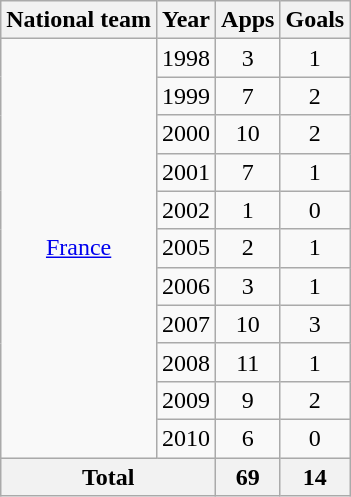<table class="wikitable" style="text-align:center">
<tr>
<th>National team</th>
<th>Year</th>
<th>Apps</th>
<th>Goals</th>
</tr>
<tr>
<td rowspan="11"><a href='#'>France</a></td>
<td>1998</td>
<td>3</td>
<td>1</td>
</tr>
<tr>
<td>1999</td>
<td>7</td>
<td>2</td>
</tr>
<tr>
<td>2000</td>
<td>10</td>
<td>2</td>
</tr>
<tr>
<td>2001</td>
<td>7</td>
<td>1</td>
</tr>
<tr>
<td>2002</td>
<td>1</td>
<td>0</td>
</tr>
<tr>
<td>2005</td>
<td>2</td>
<td>1</td>
</tr>
<tr>
<td>2006</td>
<td>3</td>
<td>1</td>
</tr>
<tr>
<td>2007</td>
<td>10</td>
<td>3</td>
</tr>
<tr>
<td>2008</td>
<td>11</td>
<td>1</td>
</tr>
<tr>
<td>2009</td>
<td>9</td>
<td>2</td>
</tr>
<tr>
<td>2010</td>
<td>6</td>
<td>0</td>
</tr>
<tr>
<th colspan="2">Total</th>
<th>69</th>
<th>14</th>
</tr>
</table>
